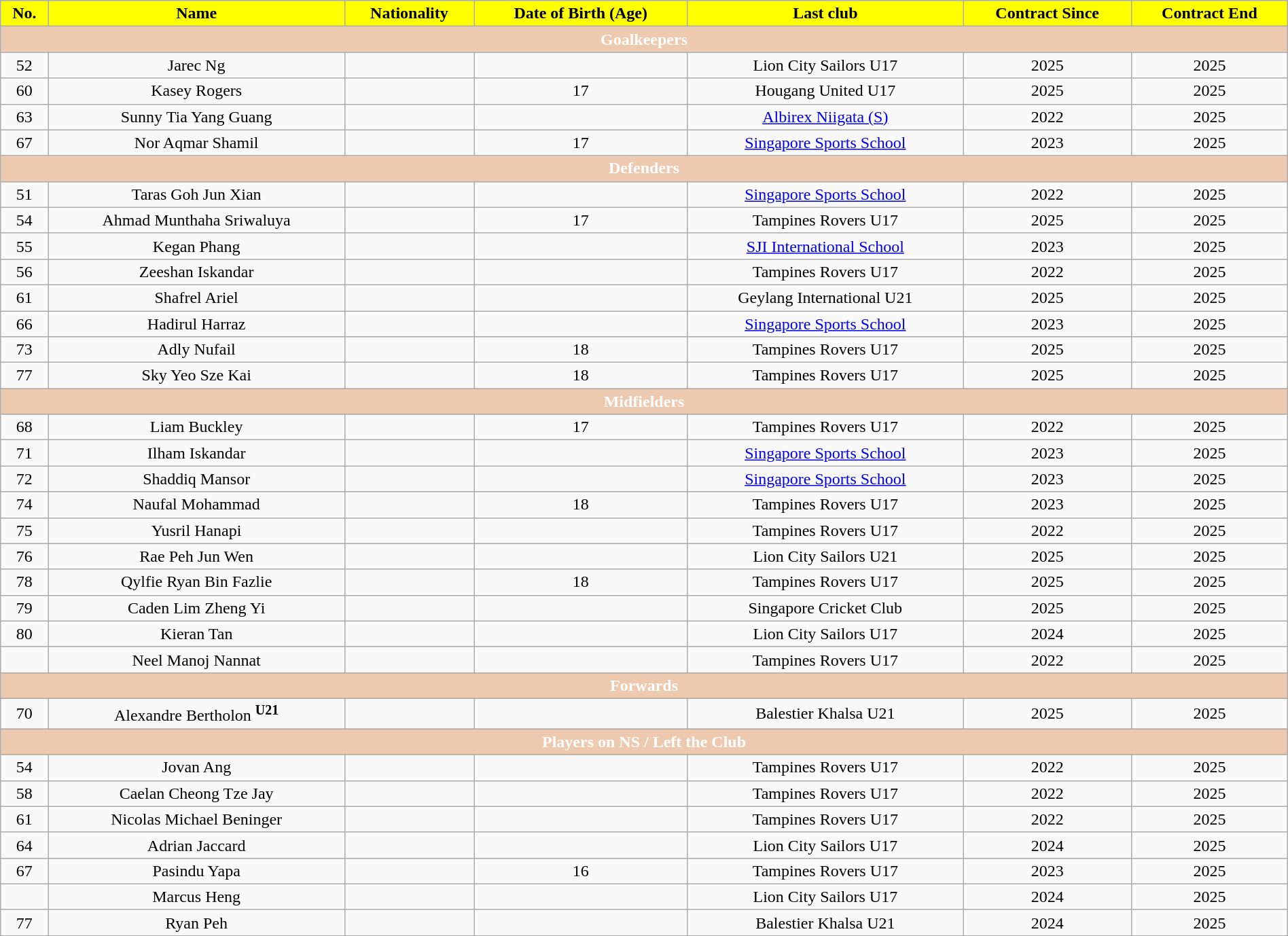<table class="wikitable" style="text-align:center; font-size:100%; width:100%;">
<tr>
<th style="background:#FFFF00; color:black; text-align:center;">No.</th>
<th style="background:#FFFF00; color:black; text-align:center;">Name</th>
<th style="background:#FFFF00; color:black; text-align:center;">Nationality</th>
<th style="background:#FFFF00; color:black; text-align:center;">Date of Birth (Age)</th>
<th style="background:#FFFF00; color:black; text-align:center;">Last club</th>
<th style="background:#FFFF00; color:black; text-align:center;">Contract Since</th>
<th style="background:#FFFF00; color:black; text-align:center;">Contract End</th>
</tr>
<tr>
<th colspan="7" style="background:#EDC9AF; color:white; text-align:center;">Goalkeepers</th>
</tr>
<tr>
<td>52</td>
<td>Jarec Ng</td>
<td></td>
<td></td>
<td> Lion City Sailors U17</td>
<td>2025</td>
<td>2025</td>
</tr>
<tr>
<td>60</td>
<td>Kasey Rogers</td>
<td></td>
<td>17</td>
<td> Hougang United U17</td>
<td>2025</td>
<td>2025</td>
</tr>
<tr>
<td>63</td>
<td>Sunny Tia Yang Guang</td>
<td></td>
<td></td>
<td> <a href='#'>Albirex Niigata (S)</a></td>
<td>2022</td>
<td>2025</td>
</tr>
<tr>
<td>67</td>
<td>Nor Aqmar Shamil</td>
<td></td>
<td>17</td>
<td> <a href='#'>Singapore Sports School</a></td>
<td>2023</td>
<td>2025</td>
</tr>
<tr>
<th colspan="7" style="background:#EDC9AF; color:white; text-align:center;">Defenders</th>
</tr>
<tr>
<td>51</td>
<td>Taras Goh Jun Xian</td>
<td></td>
<td></td>
<td> <a href='#'>Singapore Sports School</a></td>
<td>2022</td>
<td>2025</td>
</tr>
<tr>
<td>54</td>
<td>Ahmad Munthaha Sriwaluya</td>
<td></td>
<td>17</td>
<td> Tampines Rovers U17</td>
<td>2025</td>
<td>2025</td>
</tr>
<tr>
<td>55</td>
<td>Kegan Phang</td>
<td></td>
<td></td>
<td> <a href='#'>SJI International School</a></td>
<td>2023</td>
<td>2025</td>
</tr>
<tr>
<td>56</td>
<td>Zeeshan Iskandar</td>
<td></td>
<td></td>
<td> Tampines Rovers U17</td>
<td>2022</td>
<td>2025</td>
</tr>
<tr>
<td>61</td>
<td>Shafrel Ariel</td>
<td></td>
<td></td>
<td> Geylang International U21</td>
<td>2025</td>
<td>2025</td>
</tr>
<tr>
<td>66</td>
<td>Hadirul Harraz</td>
<td></td>
<td></td>
<td> <a href='#'>Singapore Sports School</a></td>
<td>2023</td>
<td>2025</td>
</tr>
<tr>
<td>73</td>
<td>Adly Nufail</td>
<td></td>
<td>18</td>
<td> Tampines Rovers U17</td>
<td>2025</td>
<td>2025</td>
</tr>
<tr>
<td>77</td>
<td>Sky Yeo Sze Kai</td>
<td></td>
<td>18</td>
<td> Tampines Rovers U17</td>
<td>2025</td>
<td>2025</td>
</tr>
<tr>
<th colspan="7" style="background:#EDC9AF; color:white; text-align:center;">Midfielders</th>
</tr>
<tr>
<td>68</td>
<td>Liam Buckley</td>
<td></td>
<td>17</td>
<td> Tampines Rovers U17</td>
<td>2022</td>
<td>2025</td>
</tr>
<tr>
<td>71</td>
<td>Ilham Iskandar</td>
<td></td>
<td></td>
<td> <a href='#'>Singapore Sports School</a></td>
<td>2023</td>
<td>2025</td>
</tr>
<tr>
<td>72</td>
<td>Shaddiq Mansor</td>
<td></td>
<td></td>
<td> <a href='#'>Singapore Sports School</a></td>
<td>2023</td>
<td>2025</td>
</tr>
<tr>
<td>74</td>
<td>Naufal Mohammad</td>
<td></td>
<td>18</td>
<td> Tampines Rovers U17</td>
<td>2023</td>
<td>2025</td>
</tr>
<tr>
<td>75</td>
<td>Yusril Hanapi</td>
<td></td>
<td></td>
<td> Tampines Rovers U17</td>
<td>2022</td>
<td>2025</td>
</tr>
<tr>
<td>76</td>
<td>Rae Peh Jun Wen</td>
<td></td>
<td></td>
<td> Lion City Sailors U21</td>
<td>2025</td>
<td>2025</td>
</tr>
<tr>
<td>78</td>
<td>Qylfie Ryan Bin Fazlie</td>
<td></td>
<td>18</td>
<td> Tampines Rovers U17</td>
<td>2025</td>
<td>2025</td>
</tr>
<tr>
<td>79</td>
<td>Caden Lim Zheng Yi</td>
<td></td>
<td></td>
<td> Singapore Cricket Club</td>
<td>2025</td>
<td>2025</td>
</tr>
<tr>
<td>80</td>
<td>Kieran Tan</td>
<td></td>
<td></td>
<td> Lion City Sailors U17</td>
<td>2024</td>
<td>2025</td>
</tr>
<tr>
<td></td>
<td>Neel Manoj Nannat</td>
<td></td>
<td></td>
<td> Tampines Rovers U17</td>
<td>2022</td>
<td>2025</td>
</tr>
<tr>
<th colspan="7" style="background:#EDC9AF; color:white; text-align:center;">Forwards</th>
</tr>
<tr>
<td>70</td>
<td>Alexandre Bertholon  <sup><strong>U21</strong></sup></td>
<td></td>
<td></td>
<td> Balestier Khalsa U21</td>
<td>2025</td>
<td>2025</td>
</tr>
<tr>
<th colspan="7" style="background:#EDC9AF; color:white; text-align:center;">Players on NS / Left the Club</th>
</tr>
<tr>
<td>54</td>
<td>Jovan Ang</td>
<td></td>
<td></td>
<td> Tampines Rovers U17</td>
<td>2022</td>
<td>2025</td>
</tr>
<tr>
<td>58</td>
<td>Caelan Cheong Tze Jay</td>
<td></td>
<td></td>
<td> Tampines Rovers U17</td>
<td>2022</td>
<td>2025</td>
</tr>
<tr>
<td>61</td>
<td>Nicolas Michael Beninger</td>
<td></td>
<td></td>
<td> Tampines Rovers U17</td>
<td>2022</td>
<td>2025</td>
</tr>
<tr>
<td>64</td>
<td>Adrian Jaccard</td>
<td></td>
<td></td>
<td> Lion City Sailors U17</td>
<td>2024</td>
<td>2025</td>
</tr>
<tr>
<td>67</td>
<td>Pasindu Yapa</td>
<td></td>
<td>16</td>
<td> Tampines Rovers U17</td>
<td>2023</td>
<td>2025</td>
</tr>
<tr>
<td></td>
<td>Marcus Heng</td>
<td></td>
<td></td>
<td> Lion City Sailors U17</td>
<td>2024</td>
<td>2025</td>
</tr>
<tr>
<td>77</td>
<td>Ryan Peh</td>
<td></td>
<td></td>
<td> Balestier Khalsa U21</td>
<td>2024</td>
<td>2025</td>
</tr>
<tr>
</tr>
</table>
